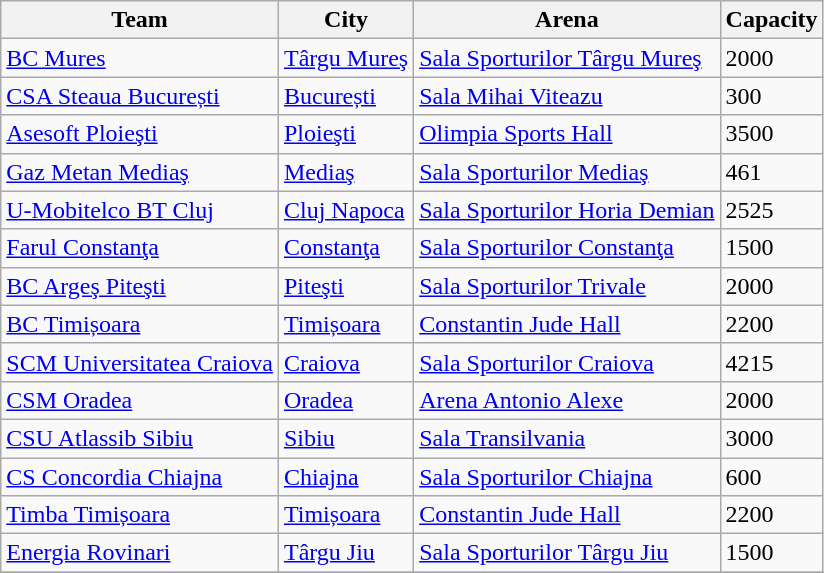<table class="wikitable sortable">
<tr>
<th>Team</th>
<th>City</th>
<th>Arena</th>
<th>Capacity</th>
</tr>
<tr>
<td><a href='#'>BC Mures</a></td>
<td><a href='#'>Târgu Mureş</a></td>
<td><a href='#'>Sala Sporturilor Târgu Mureş</a></td>
<td>2000</td>
</tr>
<tr>
<td><a href='#'>CSA Steaua București</a></td>
<td><a href='#'>București</a></td>
<td><a href='#'>Sala Mihai Viteazu</a></td>
<td>300</td>
</tr>
<tr>
<td><a href='#'>Asesoft Ploieşti</a></td>
<td><a href='#'>Ploieşti</a></td>
<td><a href='#'>Olimpia Sports Hall</a></td>
<td>3500</td>
</tr>
<tr>
<td><a href='#'>Gaz Metan Mediaş</a></td>
<td><a href='#'>Mediaş</a></td>
<td><a href='#'>Sala Sporturilor Mediaş</a></td>
<td>461</td>
</tr>
<tr>
<td><a href='#'>U-Mobitelco BT Cluj</a></td>
<td><a href='#'>Cluj Napoca</a></td>
<td><a href='#'>Sala Sporturilor Horia Demian</a></td>
<td>2525</td>
</tr>
<tr>
<td><a href='#'>Farul Constanţa</a></td>
<td><a href='#'>Constanţa</a></td>
<td><a href='#'>Sala Sporturilor Constanţa</a></td>
<td>1500</td>
</tr>
<tr>
<td><a href='#'>BC Argeş Piteşti</a></td>
<td><a href='#'>Piteşti</a></td>
<td><a href='#'>Sala Sporturilor Trivale</a></td>
<td>2000</td>
</tr>
<tr>
<td><a href='#'>BC Timișoara</a></td>
<td><a href='#'>Timișoara</a></td>
<td><a href='#'>Constantin Jude Hall</a></td>
<td>2200</td>
</tr>
<tr>
<td><a href='#'>SCM Universitatea Craiova</a></td>
<td><a href='#'>Craiova</a></td>
<td><a href='#'>Sala Sporturilor Craiova</a></td>
<td>4215</td>
</tr>
<tr>
<td><a href='#'>CSM Oradea</a></td>
<td><a href='#'>Oradea</a></td>
<td><a href='#'>Arena Antonio Alexe</a></td>
<td>2000</td>
</tr>
<tr>
<td><a href='#'>CSU Atlassib Sibiu</a></td>
<td><a href='#'>Sibiu</a></td>
<td><a href='#'>Sala Transilvania</a></td>
<td>3000</td>
</tr>
<tr>
<td><a href='#'>CS Concordia Chiajna</a></td>
<td><a href='#'>Chiajna</a></td>
<td><a href='#'>Sala Sporturilor Chiajna</a></td>
<td>600</td>
</tr>
<tr>
<td><a href='#'>Timba Timișoara</a></td>
<td><a href='#'>Timișoara</a></td>
<td><a href='#'>Constantin Jude Hall</a></td>
<td>2200</td>
</tr>
<tr>
<td><a href='#'>Energia Rovinari</a></td>
<td><a href='#'>Târgu Jiu</a></td>
<td><a href='#'>Sala Sporturilor Târgu Jiu</a></td>
<td>1500</td>
</tr>
<tr>
</tr>
</table>
